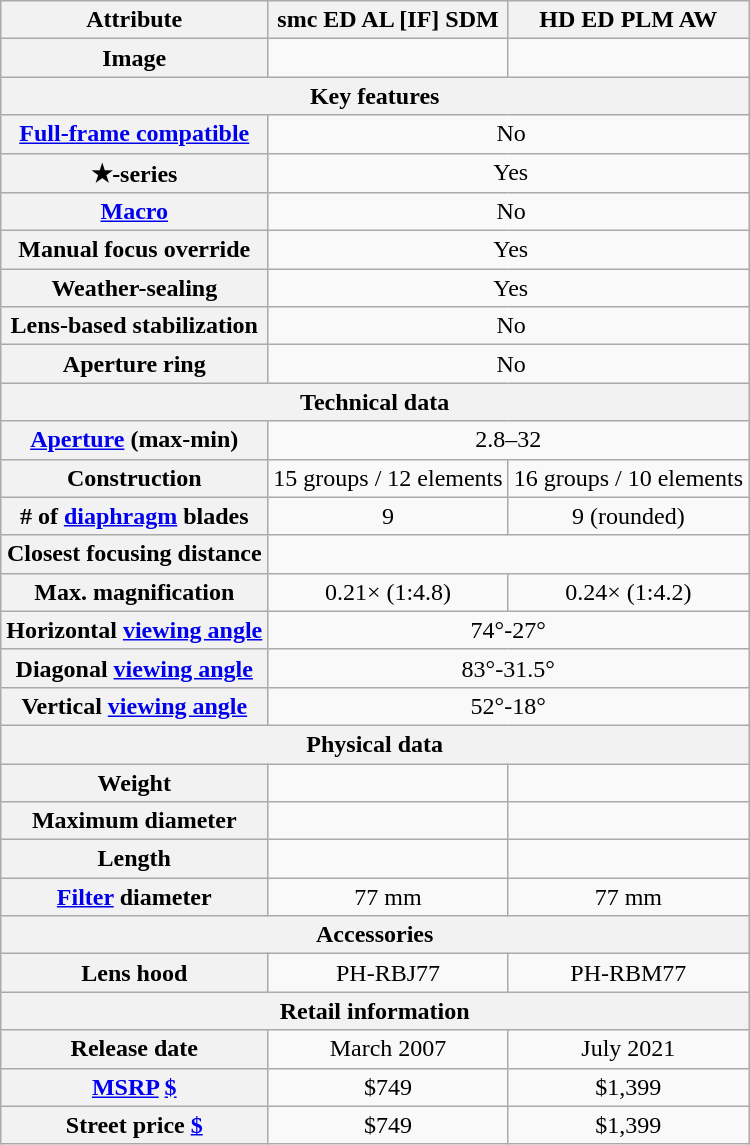<table class="wikitable" style="text-align:center">
<tr>
<th>Attribute</th>
<th>smc ED AL [IF] SDM</th>
<th>HD ED PLM AW</th>
</tr>
<tr>
<th>Image</th>
<td></td>
<td></td>
</tr>
<tr>
<th colspan=3>Key features</th>
</tr>
<tr>
<th><a href='#'>Full-frame compatible</a></th>
<td colspan=2> No</td>
</tr>
<tr>
<th>★-series</th>
<td colspan=2> Yes</td>
</tr>
<tr>
<th><a href='#'>Macro</a></th>
<td colspan=2> No</td>
</tr>
<tr>
<th>Manual focus override</th>
<td colspan=2> Yes</td>
</tr>
<tr>
<th>Weather-sealing</th>
<td colspan=2> Yes</td>
</tr>
<tr>
<th>Lens-based stabilization</th>
<td colspan=2> No</td>
</tr>
<tr>
<th>Aperture ring</th>
<td colspan=2> No</td>
</tr>
<tr>
<th colspan=3>Technical data</th>
</tr>
<tr>
<th><a href='#'>Aperture</a> (max-min)</th>
<td colspan=2>2.8–32</td>
</tr>
<tr>
<th>Construction</th>
<td>15 groups / 12 elements</td>
<td>16 groups / 10 elements</td>
</tr>
<tr>
<th># of <a href='#'>diaphragm</a> blades</th>
<td>9</td>
<td>9 (rounded)</td>
</tr>
<tr>
<th>Closest focusing distance</th>
<td colspan=2></td>
</tr>
<tr>
<th>Max. magnification</th>
<td>0.21× (1:4.8)</td>
<td>0.24× (1:4.2)</td>
</tr>
<tr>
<th>Horizontal <a href='#'>viewing angle</a></th>
<td colspan=2>74°-27°</td>
</tr>
<tr>
<th>Diagonal <a href='#'>viewing angle</a></th>
<td colspan=2>83°-31.5°</td>
</tr>
<tr>
<th>Vertical <a href='#'>viewing angle</a></th>
<td colspan=2>52°-18°</td>
</tr>
<tr>
<th colspan=3>Physical data</th>
</tr>
<tr>
<th>Weight</th>
<td></td>
<td></td>
</tr>
<tr>
<th>Maximum diameter</th>
<td></td>
<td></td>
</tr>
<tr>
<th>Length</th>
<td></td>
<td></td>
</tr>
<tr>
<th><a href='#'>Filter</a> diameter</th>
<td>77 mm</td>
<td>77 mm</td>
</tr>
<tr>
<th colspan=3>Accessories</th>
</tr>
<tr>
<th>Lens hood</th>
<td>PH-RBJ77</td>
<td>PH-RBM77</td>
</tr>
<tr>
<th colspan=3>Retail information</th>
</tr>
<tr>
<th>Release date</th>
<td>March 2007</td>
<td>July 2021</td>
</tr>
<tr>
<th><a href='#'>MSRP</a> <a href='#'>$</a></th>
<td>$749</td>
<td>$1,399</td>
</tr>
<tr>
<th>Street price <a href='#'>$</a></th>
<td>$749</td>
<td>$1,399</td>
</tr>
</table>
